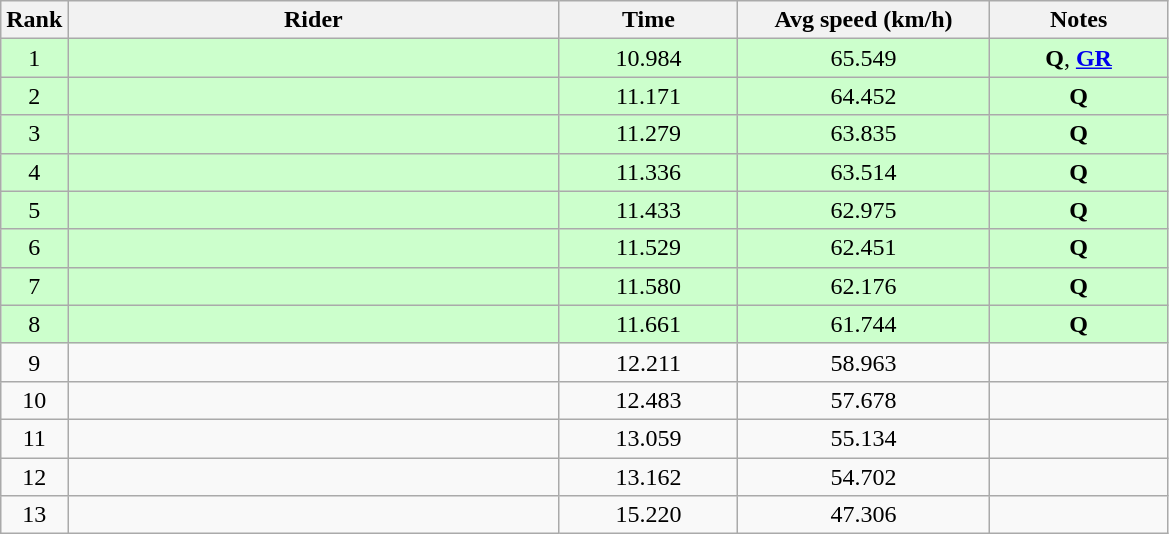<table class="wikitable sortable" style="text-align:center;">
<tr>
<th>Rank</th>
<th style="width:20em;">Rider</th>
<th style="width:7em;">Time</th>
<th style="width:10em;">Avg speed (km/h)</th>
<th style="width:7em;">Notes</th>
</tr>
<tr bgcolor=ccffcc>
<td>1</td>
<td align=left></td>
<td>10.984</td>
<td>65.549</td>
<td><strong>Q</strong>, <a href='#'><strong>GR</strong></a></td>
</tr>
<tr bgcolor=ccffcc>
<td>2</td>
<td align=left></td>
<td>11.171</td>
<td>64.452</td>
<td><strong>Q</strong></td>
</tr>
<tr bgcolor=ccffcc>
<td>3</td>
<td align=left></td>
<td>11.279</td>
<td>63.835</td>
<td><strong>Q</strong></td>
</tr>
<tr bgcolor=ccffcc>
<td>4</td>
<td align=left></td>
<td>11.336</td>
<td>63.514</td>
<td><strong>Q</strong></td>
</tr>
<tr bgcolor=ccffcc>
<td>5</td>
<td align=left></td>
<td>11.433</td>
<td>62.975</td>
<td><strong>Q</strong></td>
</tr>
<tr bgcolor=ccffcc>
<td>6</td>
<td align=left></td>
<td>11.529</td>
<td>62.451</td>
<td><strong>Q</strong></td>
</tr>
<tr bgcolor=ccffcc>
<td>7</td>
<td align=left></td>
<td>11.580</td>
<td>62.176</td>
<td><strong>Q</strong></td>
</tr>
<tr bgcolor=ccffcc>
<td>8</td>
<td align=left></td>
<td>11.661</td>
<td>61.744</td>
<td><strong>Q</strong></td>
</tr>
<tr>
<td>9</td>
<td align=left></td>
<td>12.211</td>
<td>58.963</td>
<td></td>
</tr>
<tr>
<td>10</td>
<td align=left></td>
<td>12.483</td>
<td>57.678</td>
<td></td>
</tr>
<tr>
<td>11</td>
<td align=left></td>
<td>13.059</td>
<td>55.134</td>
<td></td>
</tr>
<tr>
<td>12</td>
<td align=left></td>
<td>13.162</td>
<td>54.702</td>
<td></td>
</tr>
<tr>
<td>13</td>
<td align=left></td>
<td>15.220</td>
<td>47.306</td>
<td></td>
</tr>
</table>
